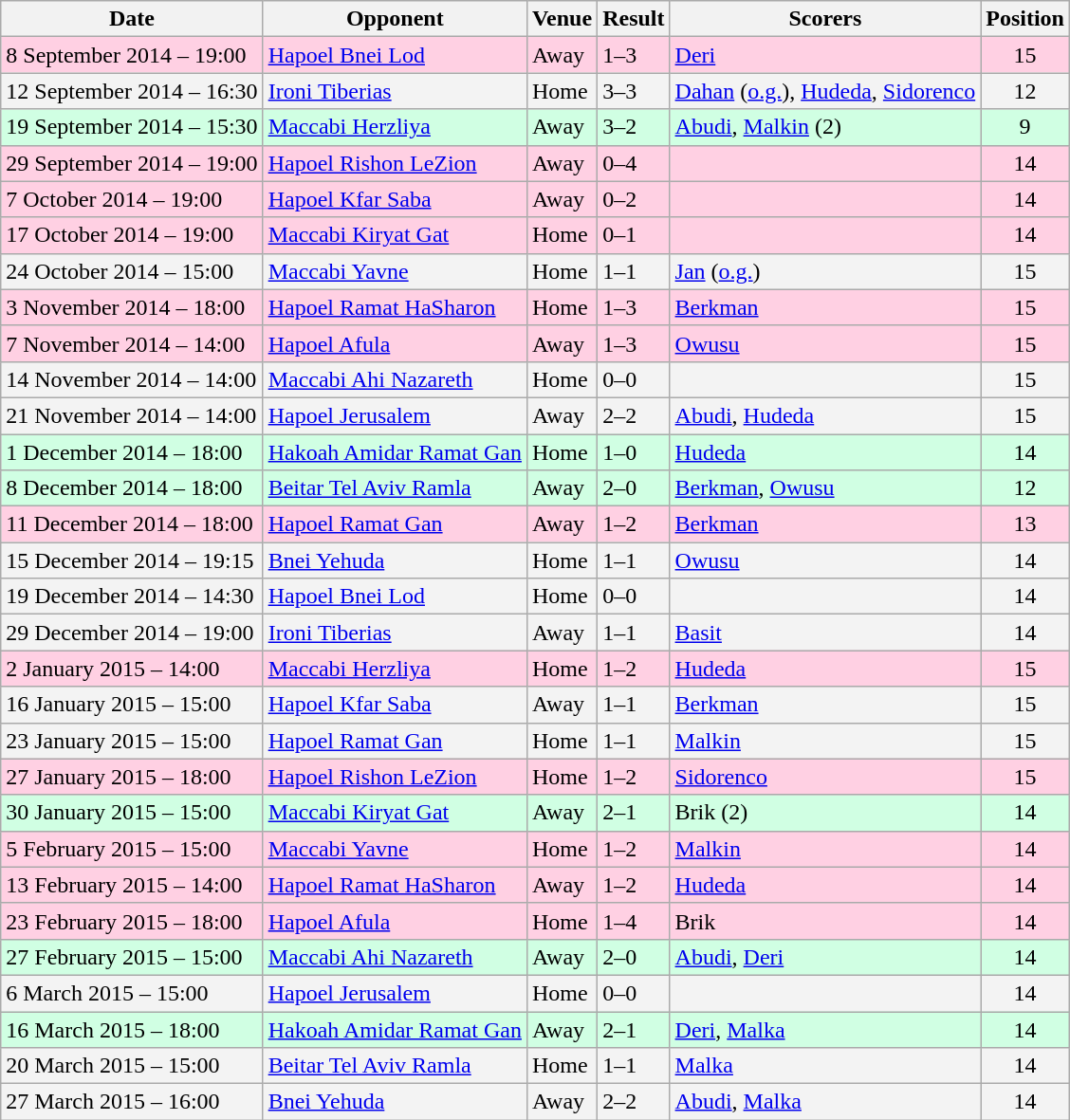<table class="wikitable">
<tr>
<th>Date</th>
<th>Opponent</th>
<th>Venue</th>
<th>Result</th>
<th>Scorers</th>
<th>Position</th>
</tr>
<tr bgcolor = "#ffd0e3">
<td>8 September 2014 – 19:00</td>
<td><a href='#'>Hapoel Bnei Lod</a></td>
<td>Away</td>
<td>1–3</td>
<td><a href='#'>Deri</a></td>
<td align="center">15</td>
</tr>
<tr bgcolor = "#f3f3f3">
<td>12 September 2014 – 16:30</td>
<td><a href='#'>Ironi Tiberias</a></td>
<td>Home</td>
<td>3–3</td>
<td><a href='#'>Dahan</a> (<a href='#'>o.g.</a>), <a href='#'>Hudeda</a>, <a href='#'>Sidorenco</a></td>
<td align="center">12</td>
</tr>
<tr bgcolor = "#d0ffe3">
<td>19 September 2014 – 15:30</td>
<td><a href='#'>Maccabi Herzliya</a></td>
<td>Away</td>
<td>3–2</td>
<td><a href='#'>Abudi</a>, <a href='#'>Malkin</a> (2)</td>
<td align="center">9</td>
</tr>
<tr bgcolor = "#ffd0e3">
<td>29 September 2014 – 19:00</td>
<td><a href='#'>Hapoel Rishon LeZion</a></td>
<td>Away</td>
<td>0–4</td>
<td></td>
<td align="center">14</td>
</tr>
<tr bgcolor = "#ffd0e3">
<td>7 October 2014 – 19:00</td>
<td><a href='#'>Hapoel Kfar Saba</a></td>
<td>Away</td>
<td>0–2</td>
<td></td>
<td align="center">14</td>
</tr>
<tr bgcolor = "#ffd0e3">
<td>17 October 2014 – 19:00</td>
<td><a href='#'>Maccabi Kiryat Gat</a></td>
<td>Home</td>
<td>0–1</td>
<td></td>
<td align="center">14</td>
</tr>
<tr bgcolor = "#f3f3f3">
<td>24 October 2014 – 15:00</td>
<td><a href='#'>Maccabi Yavne</a></td>
<td>Home</td>
<td>1–1</td>
<td><a href='#'>Jan</a> (<a href='#'>o.g.</a>)</td>
<td align="center">15</td>
</tr>
<tr bgcolor = "#ffd0e3">
<td>3 November 2014 – 18:00</td>
<td><a href='#'>Hapoel Ramat HaSharon</a></td>
<td>Home</td>
<td>1–3</td>
<td><a href='#'>Berkman</a></td>
<td align="center">15</td>
</tr>
<tr bgcolor = "#ffd0e3">
<td>7 November 2014 – 14:00</td>
<td><a href='#'>Hapoel Afula</a></td>
<td>Away</td>
<td>1–3</td>
<td><a href='#'>Owusu</a></td>
<td align="center">15</td>
</tr>
<tr bgcolor = "#f3f3f3">
<td>14 November 2014 – 14:00</td>
<td><a href='#'>Maccabi Ahi Nazareth</a></td>
<td>Home</td>
<td>0–0</td>
<td></td>
<td align="center">15</td>
</tr>
<tr bgcolor = "#f3f3f3">
<td>21 November 2014 – 14:00</td>
<td><a href='#'>Hapoel Jerusalem</a></td>
<td>Away</td>
<td>2–2</td>
<td><a href='#'>Abudi</a>, <a href='#'>Hudeda</a></td>
<td align="center">15</td>
</tr>
<tr bgcolor = "#d0ffe3">
<td>1 December 2014 – 18:00</td>
<td><a href='#'>Hakoah Amidar Ramat Gan</a></td>
<td>Home</td>
<td>1–0</td>
<td><a href='#'>Hudeda</a></td>
<td align="center">14</td>
</tr>
<tr bgcolor = "#d0ffe3">
<td>8 December 2014 – 18:00</td>
<td><a href='#'>Beitar Tel Aviv Ramla</a></td>
<td>Away</td>
<td>2–0</td>
<td><a href='#'>Berkman</a>, <a href='#'>Owusu</a></td>
<td align="center">12</td>
</tr>
<tr bgcolor = "#ffd0e3">
<td>11 December 2014 – 18:00</td>
<td><a href='#'>Hapoel Ramat Gan</a></td>
<td>Away</td>
<td>1–2</td>
<td><a href='#'>Berkman</a></td>
<td align="center">13</td>
</tr>
<tr bgcolor = "#f3f3f3">
<td>15 December 2014 – 19:15</td>
<td><a href='#'>Bnei Yehuda</a></td>
<td>Home</td>
<td>1–1</td>
<td><a href='#'>Owusu</a></td>
<td align="center">14</td>
</tr>
<tr bgcolor = "#f3f3f3">
<td>19 December 2014 – 14:30</td>
<td><a href='#'>Hapoel Bnei Lod</a></td>
<td>Home</td>
<td>0–0</td>
<td></td>
<td align="center">14</td>
</tr>
<tr bgcolor = "#f3f3f3">
<td>29 December 2014 – 19:00</td>
<td><a href='#'>Ironi Tiberias</a></td>
<td>Away</td>
<td>1–1</td>
<td><a href='#'>Basit</a></td>
<td align="center">14</td>
</tr>
<tr bgcolor = "#ffd0e3">
<td>2 January 2015 – 14:00</td>
<td><a href='#'>Maccabi Herzliya</a></td>
<td>Home</td>
<td>1–2</td>
<td><a href='#'>Hudeda</a></td>
<td align="center">15</td>
</tr>
<tr bgcolor = "#f3f3f3">
<td>16 January 2015 – 15:00</td>
<td><a href='#'>Hapoel Kfar Saba</a></td>
<td>Away</td>
<td>1–1</td>
<td><a href='#'>Berkman</a></td>
<td align="center">15</td>
</tr>
<tr bgcolor = "#f3f3f3">
<td>23 January 2015 – 15:00</td>
<td><a href='#'>Hapoel Ramat Gan</a></td>
<td>Home</td>
<td>1–1</td>
<td><a href='#'>Malkin</a></td>
<td align="center">15</td>
</tr>
<tr bgcolor = "#ffd0e3">
<td>27 January 2015 – 18:00</td>
<td><a href='#'>Hapoel Rishon LeZion</a></td>
<td>Home</td>
<td>1–2</td>
<td><a href='#'>Sidorenco</a></td>
<td align="center">15</td>
</tr>
<tr bgcolor = "#d0ffe3">
<td>30 January 2015 – 15:00</td>
<td><a href='#'>Maccabi Kiryat Gat</a></td>
<td>Away</td>
<td>2–1</td>
<td>Brik (2)</td>
<td align="center">14</td>
</tr>
<tr bgcolor = "#ffd0e3">
<td>5 February 2015 – 15:00</td>
<td><a href='#'>Maccabi Yavne</a></td>
<td>Home</td>
<td>1–2</td>
<td><a href='#'>Malkin</a></td>
<td align="center">14</td>
</tr>
<tr bgcolor = "#ffd0e3">
<td>13 February 2015 – 14:00</td>
<td><a href='#'>Hapoel Ramat HaSharon</a></td>
<td>Away</td>
<td>1–2</td>
<td><a href='#'>Hudeda</a></td>
<td align="center">14</td>
</tr>
<tr bgcolor = "#ffd0e3">
<td>23 February 2015 – 18:00</td>
<td><a href='#'>Hapoel Afula</a></td>
<td>Home</td>
<td>1–4</td>
<td>Brik</td>
<td align="center">14</td>
</tr>
<tr bgcolor = "#d0ffe3">
<td>27 February 2015 – 15:00</td>
<td><a href='#'>Maccabi Ahi Nazareth</a></td>
<td>Away</td>
<td>2–0</td>
<td><a href='#'>Abudi</a>, <a href='#'>Deri</a></td>
<td align="center">14</td>
</tr>
<tr bgcolor = "#f3f3f3">
<td>6 March 2015 – 15:00</td>
<td><a href='#'>Hapoel Jerusalem</a></td>
<td>Home</td>
<td>0–0</td>
<td></td>
<td align="center">14</td>
</tr>
<tr bgcolor = "#d0ffe3">
<td>16 March 2015 – 18:00</td>
<td><a href='#'>Hakoah Amidar Ramat Gan</a></td>
<td>Away</td>
<td>2–1</td>
<td><a href='#'>Deri</a>, <a href='#'>Malka</a></td>
<td align="center">14</td>
</tr>
<tr bgcolor = "#f3f3f3">
<td>20 March 2015 – 15:00</td>
<td><a href='#'>Beitar Tel Aviv Ramla</a></td>
<td>Home</td>
<td>1–1</td>
<td><a href='#'>Malka</a></td>
<td align="center">14</td>
</tr>
<tr bgcolor = "#f3f3f3">
<td>27 March 2015 – 16:00</td>
<td><a href='#'>Bnei Yehuda</a></td>
<td>Away</td>
<td>2–2</td>
<td><a href='#'>Abudi</a>, <a href='#'>Malka</a></td>
<td align="center">14</td>
</tr>
</table>
